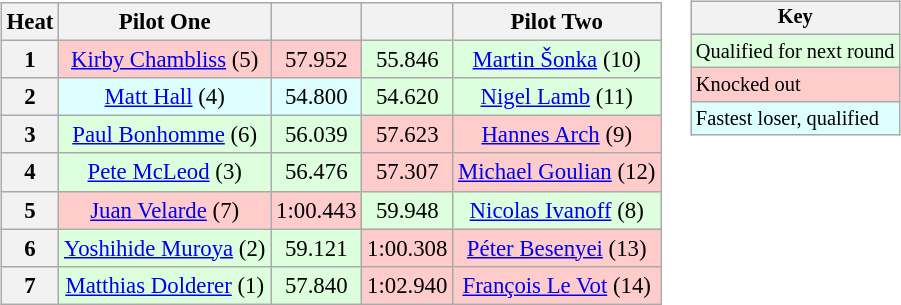<table>
<tr>
<td><br><table class="wikitable" style="font-size:95%; text-align:center">
<tr>
<th>Heat</th>
<th>Pilot One</th>
<th></th>
<th></th>
<th>Pilot Two</th>
</tr>
<tr>
<th>1</th>
<td style="background:#ffcccc;"> <a href='#'>Kirby Chambliss</a> (5)</td>
<td style="background:#ffcccc;">57.952</td>
<td style="background:#ddffdd;">55.846</td>
<td style="background:#ddffdd;"> <a href='#'>Martin Šonka</a> (10)</td>
</tr>
<tr>
<th>2</th>
<td style="background:#ddffff;"> <a href='#'>Matt Hall</a> (4)</td>
<td style="background:#ddffff;">54.800</td>
<td style="background:#ddffdd;">54.620</td>
<td style="background:#ddffdd;"> <a href='#'>Nigel Lamb</a> (11)</td>
</tr>
<tr>
<th>3</th>
<td style="background:#ddffdd;"> <a href='#'>Paul Bonhomme</a> (6)</td>
<td style="background:#ddffdd;">56.039</td>
<td style="background:#ffcccc;">57.623</td>
<td style="background:#ffcccc;"> <a href='#'>Hannes Arch</a> (9)</td>
</tr>
<tr>
<th>4</th>
<td style="background:#ddffdd;"> <a href='#'>Pete McLeod</a> (3)</td>
<td style="background:#ddffdd;">56.476</td>
<td style="background:#ffcccc;">57.307</td>
<td style="background:#ffcccc;"> <a href='#'>Michael Goulian</a> (12)</td>
</tr>
<tr>
<th>5</th>
<td style="background:#ffcccc;"> <a href='#'>Juan Velarde</a> (7)</td>
<td style="background:#ffcccc;">1:00.443</td>
<td style="background:#ddffdd;">59.948</td>
<td style="background:#ddffdd;"> <a href='#'>Nicolas Ivanoff</a> (8)</td>
</tr>
<tr>
<th>6</th>
<td style="background:#ddffdd;"> <a href='#'>Yoshihide Muroya</a> (2)</td>
<td style="background:#ddffdd;">59.121</td>
<td style="background:#ffcccc;">1:00.308</td>
<td style="background:#ffcccc;"> <a href='#'>Péter Besenyei</a> (13)</td>
</tr>
<tr>
<th>7</th>
<td style="background:#ddffdd;"> <a href='#'>Matthias Dolderer</a> (1)</td>
<td style="background:#ddffdd;">57.840</td>
<td style="background:#ffcccc;">1:02.940</td>
<td style="background:#ffcccc;"> <a href='#'>François Le Vot</a> (14)</td>
</tr>
</table>
</td>
<td valign="top"><br><table class="wikitable" style="font-size: 85%;">
<tr>
<th colspan=2>Key</th>
</tr>
<tr style="background:#ddffdd;">
<td>Qualified for next round</td>
</tr>
<tr style="background:#ffcccc;">
<td>Knocked out</td>
</tr>
<tr style="background:#ddffff;">
<td>Fastest loser, qualified</td>
</tr>
</table>
</td>
</tr>
</table>
